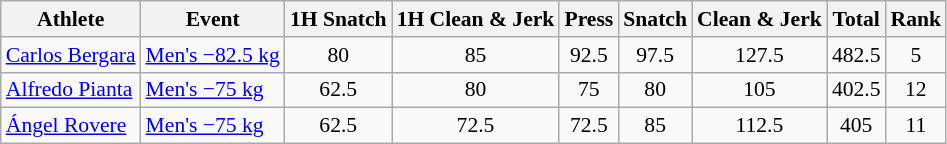<table class="wikitable" style="font-size:90%">
<tr>
<th>Athlete</th>
<th>Event</th>
<th>1H Snatch</th>
<th>1H Clean & Jerk</th>
<th>Press</th>
<th>Snatch</th>
<th>Clean & Jerk</th>
<th>Total</th>
<th>Rank</th>
</tr>
<tr align=center>
<td align=left><a href='#'>Carlos Bergara</a></td>
<td align=left><a href='#'>Men's −82.5 kg</a></td>
<td>80</td>
<td>85</td>
<td>92.5</td>
<td>97.5</td>
<td>127.5</td>
<td>482.5</td>
<td>5</td>
</tr>
<tr align=center>
<td align=left><a href='#'>Alfredo Pianta</a></td>
<td align=left><a href='#'>Men's −75 kg</a></td>
<td>62.5</td>
<td>80</td>
<td>75</td>
<td>80</td>
<td>105</td>
<td>402.5</td>
<td>12</td>
</tr>
<tr align=center>
<td align=left><a href='#'>Ángel Rovere</a></td>
<td align=left><a href='#'>Men's −75 kg</a></td>
<td>62.5</td>
<td>72.5</td>
<td>72.5</td>
<td>85</td>
<td>112.5</td>
<td>405</td>
<td>11</td>
</tr>
</table>
